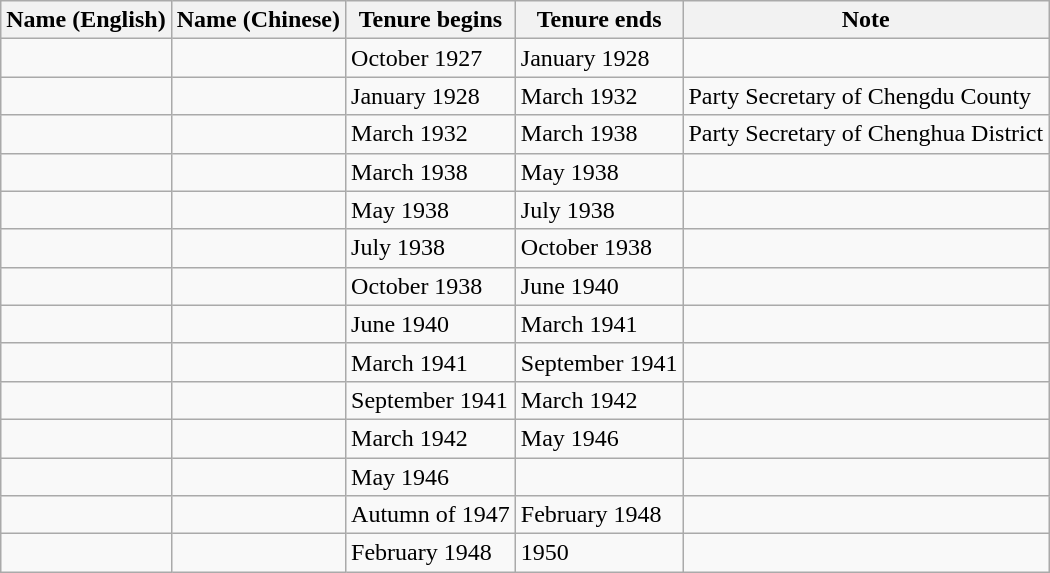<table class="wikitable">
<tr>
<th>Name (English)</th>
<th>Name (Chinese)</th>
<th>Tenure begins</th>
<th>Tenure ends</th>
<th>Note</th>
</tr>
<tr>
<td></td>
<td></td>
<td>October 1927</td>
<td>January 1928</td>
<td></td>
</tr>
<tr>
<td></td>
<td></td>
<td>January 1928</td>
<td>March 1932</td>
<td>Party Secretary of Chengdu County</td>
</tr>
<tr>
<td></td>
<td></td>
<td>March 1932</td>
<td>March 1938</td>
<td>Party Secretary of Chenghua District</td>
</tr>
<tr>
<td></td>
<td></td>
<td>March 1938</td>
<td>May 1938</td>
<td></td>
</tr>
<tr>
<td></td>
<td></td>
<td>May 1938</td>
<td>July 1938</td>
<td></td>
</tr>
<tr>
<td></td>
<td></td>
<td>July 1938</td>
<td>October 1938</td>
<td></td>
</tr>
<tr>
<td></td>
<td></td>
<td>October 1938</td>
<td>June 1940</td>
<td></td>
</tr>
<tr>
<td></td>
<td></td>
<td>June 1940</td>
<td>March 1941</td>
<td></td>
</tr>
<tr>
<td></td>
<td></td>
<td>March 1941</td>
<td>September 1941</td>
<td></td>
</tr>
<tr>
<td></td>
<td></td>
<td>September 1941</td>
<td>March 1942</td>
<td></td>
</tr>
<tr>
<td></td>
<td></td>
<td>March 1942</td>
<td>May 1946</td>
<td></td>
</tr>
<tr>
<td></td>
<td></td>
<td>May 1946</td>
<td></td>
<td></td>
</tr>
<tr>
<td></td>
<td></td>
<td>Autumn of 1947</td>
<td>February 1948</td>
<td></td>
</tr>
<tr>
<td></td>
<td></td>
<td>February 1948</td>
<td>1950</td>
<td></td>
</tr>
</table>
